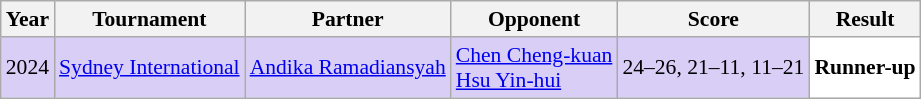<table class="sortable wikitable" style="font-size: 90%;">
<tr>
<th>Year</th>
<th>Tournament</th>
<th>Partner</th>
<th>Opponent</th>
<th>Score</th>
<th>Result</th>
</tr>
<tr style="background:#D8CEF6">
<td align="center">2024</td>
<td align="left"><a href='#'>Sydney International</a></td>
<td align="left"> <a href='#'>Andika Ramadiansyah</a></td>
<td align="left"> <a href='#'>Chen Cheng-kuan</a><br> <a href='#'>Hsu Yin-hui</a></td>
<td align="left">24–26, 21–11, 11–21</td>
<td style="text-align:left; background:white"> <strong>Runner-up</strong></td>
</tr>
</table>
